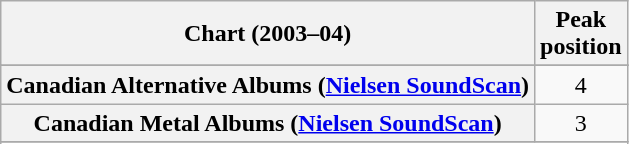<table class="wikitable sortable plainrowheaders" style="text-align:center">
<tr>
<th scope="col">Chart (2003–04)</th>
<th scope="col">Peak<br>position</th>
</tr>
<tr>
</tr>
<tr>
</tr>
<tr>
<th scope="row">Canadian Alternative Albums (<a href='#'>Nielsen SoundScan</a>)</th>
<td>4</td>
</tr>
<tr>
<th scope="row">Canadian Metal Albums (<a href='#'>Nielsen SoundScan</a>)</th>
<td>3</td>
</tr>
<tr>
</tr>
<tr>
</tr>
<tr>
</tr>
</table>
